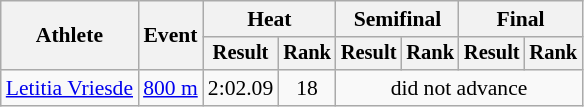<table class=wikitable style="font-size:90%">
<tr>
<th rowspan="2">Athlete</th>
<th rowspan="2">Event</th>
<th colspan="2">Heat</th>
<th colspan="2">Semifinal</th>
<th colspan="2">Final</th>
</tr>
<tr style="font-size:95%">
<th>Result</th>
<th>Rank</th>
<th>Result</th>
<th>Rank</th>
<th>Result</th>
<th>Rank</th>
</tr>
<tr align=center>
<td align=left><a href='#'>Letitia Vriesde</a></td>
<td align=left><a href='#'>800 m</a></td>
<td>2:02.09</td>
<td>18</td>
<td colspan=4>did not advance</td>
</tr>
</table>
